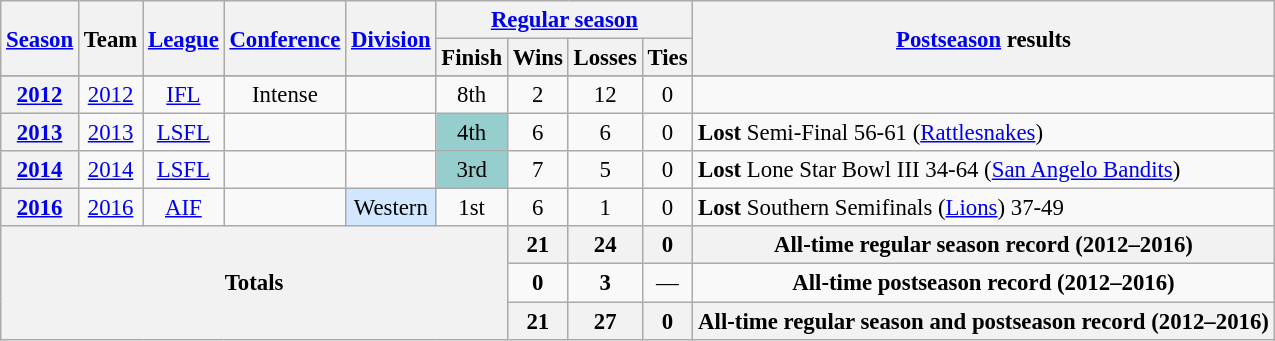<table class="wikitable" style="font-size: 95%;">
<tr>
<th rowspan="2"><a href='#'>Season</a></th>
<th rowspan="2">Team</th>
<th rowspan="2"><a href='#'>League</a></th>
<th rowspan="2"><a href='#'>Conference</a></th>
<th rowspan="2"><a href='#'>Division</a></th>
<th colspan="4"><a href='#'>Regular season</a></th>
<th rowspan="2"><a href='#'>Postseason</a> results</th>
</tr>
<tr>
<th>Finish</th>
<th>Wins</th>
<th>Losses</th>
<th>Ties</th>
</tr>
<tr background:#fcc;">
</tr>
<tr>
<th style="text-align:center;"><a href='#'>2012</a></th>
<td style="text-align:center;"><a href='#'>2012</a></td>
<td style="text-align:center;"><a href='#'>IFL</a></td>
<td style="text-align:center;">Intense</td>
<td style="text-align:center;"></td>
<td style="text-align:center;">8th</td>
<td style="text-align:center;">2</td>
<td style="text-align:center;">12</td>
<td style="text-align:center;">0</td>
<td></td>
</tr>
<tr>
<th style="text-align:center;"><a href='#'>2013</a></th>
<td style="text-align:center;"><a href='#'>2013</a></td>
<td style="text-align:center;"><a href='#'>LSFL</a></td>
<td style="text-align:center;"></td>
<td style="text-align:center;"></td>
<td style="text-align:center; background:#96cdcd;">4th</td>
<td style="text-align:center;">6</td>
<td style="text-align:center;">6</td>
<td style="text-align:center;">0</td>
<td><strong>Lost</strong> Semi-Final 56-61 (<a href='#'>Rattlesnakes</a>)</td>
</tr>
<tr>
<th style="text-align:center;"><a href='#'>2014</a></th>
<td style="text-align:center;"><a href='#'>2014</a></td>
<td style="text-align:center;"><a href='#'>LSFL</a></td>
<td style="text-align:center;"></td>
<td style="text-align:center;"></td>
<td style="text-align:center; background:#96cdcd;">3rd</td>
<td style="text-align:center;">7</td>
<td style="text-align:center;">5</td>
<td style="text-align:center;">0</td>
<td><strong>Lost</strong> Lone Star Bowl III 34-64 (<a href='#'>San Angelo Bandits</a>)</td>
</tr>
<tr>
<th style="text-align:center;"><a href='#'>2016</a></th>
<td style="text-align:center;"><a href='#'>2016</a></td>
<td style="text-align:center;"><a href='#'>AIF</a></td>
<td style="text-align:center;"></td>
<td style="text-align:center;background:#d0e7ff;">Western</td>
<td style="text-align:center;">1st</td>
<td style="text-align:center;">6</td>
<td style="text-align:center;">1</td>
<td style="text-align:center;">0</td>
<td><strong>Lost</strong> Southern Semifinals (<a href='#'>Lions</a>) 37-49</td>
</tr>
<tr>
<th style="text-align:center;" rowspan="5" colspan="6">Totals</th>
<th style="text-align:center;"><strong>21</strong></th>
<th style="text-align:center;"><strong>24</strong></th>
<th style="text-align:center;"><strong>0</strong></th>
<th style="text-align:center;" colspan="3"><strong>All-time regular season record (2012–2016)</strong></th>
</tr>
<tr style="text-align:center;">
<td><strong>0</strong></td>
<td><strong>3</strong></td>
<td>—</td>
<td colspan="3"><strong>All-time postseason record (2012–2016)</strong></td>
</tr>
<tr>
<th style="text-align:center;"><strong>21</strong></th>
<th style="text-align:center;"><strong>27</strong></th>
<th style="text-align:center;"><strong>0</strong></th>
<th style="text-align:center;" colspan="3"><strong>All-time regular season and postseason record (2012–2016)</strong></th>
</tr>
</table>
